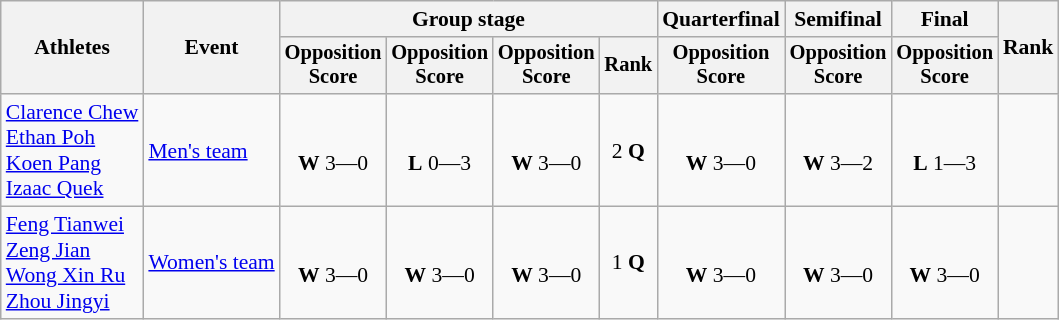<table class="wikitable" style="font-size:90%">
<tr>
<th rowspan=2>Athletes</th>
<th rowspan=2>Event</th>
<th colspan=4>Group stage</th>
<th>Quarterfinal</th>
<th>Semifinal</th>
<th>Final</th>
<th rowspan=2>Rank</th>
</tr>
<tr style="font-size:95%">
<th>Opposition<br>Score</th>
<th>Opposition<br>Score</th>
<th>Opposition<br>Score</th>
<th>Rank</th>
<th>Opposition<br>Score</th>
<th>Opposition<br>Score</th>
<th>Opposition<br>Score</th>
</tr>
<tr align=center>
<td align=left><a href='#'>Clarence Chew</a><br><a href='#'>Ethan Poh</a><br><a href='#'>Koen Pang</a><br><a href='#'>Izaac Quek</a></td>
<td align=left><a href='#'>Men's team</a></td>
<td><br><strong>W</strong> 3―0</td>
<td><br><strong>L</strong> 0―3</td>
<td><br><strong>W</strong> 3―0</td>
<td>2 <strong>Q</strong></td>
<td><br><strong>W</strong> 3―0</td>
<td><br><strong>W</strong> 3―2</td>
<td><br><strong>L</strong> 1―3</td>
<td></td>
</tr>
<tr align=center>
<td align=left><a href='#'>Feng Tianwei</a><br><a href='#'>Zeng Jian</a><br><a href='#'>Wong Xin Ru</a><br><a href='#'>Zhou Jingyi</a></td>
<td align=left><a href='#'>Women's team</a></td>
<td><br><strong>W</strong> 3―0</td>
<td><br><strong>W</strong> 3―0</td>
<td><br><strong>W</strong> 3―0</td>
<td>1 <strong>Q</strong></td>
<td><br><strong>W</strong> 3―0</td>
<td><br><strong>W</strong> 3―0</td>
<td><br><strong>W</strong> 3—0</td>
<td></td>
</tr>
</table>
